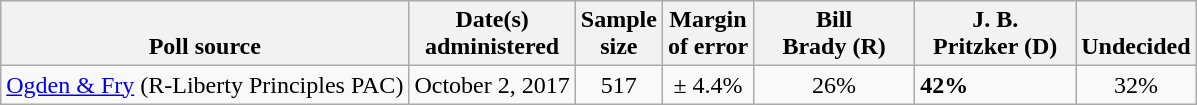<table class="wikitable">
<tr valign=bottom>
<th>Poll source</th>
<th>Date(s)<br>administered</th>
<th>Sample<br>size</th>
<th>Margin<br>of error</th>
<th style="width:100px;">Bill<br>Brady (R)</th>
<th style="width:100px;">J. B.<br>Pritzker (D)</th>
<th>Undecided</th>
</tr>
<tr>
<td><a href='#'>Ogden & Fry</a> (R-Liberty Principles PAC)</td>
<td align=center>October 2, 2017</td>
<td align=center>517</td>
<td align=center>± 4.4%</td>
<td align=center>26%</td>
<td><strong>42%</strong></td>
<td align=center>32%</td>
</tr>
</table>
